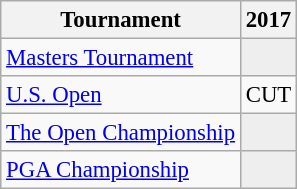<table class="wikitable" style="font-size:95%;text-align:center;">
<tr>
<th>Tournament</th>
<th>2017</th>
</tr>
<tr>
<td align=left><a href='#'>Masters Tournament</a></td>
<td style="background:#eeeeee;"></td>
</tr>
<tr>
<td align=left><a href='#'>U.S. Open</a></td>
<td>CUT</td>
</tr>
<tr>
<td align=left><a href='#'>The Open Championship</a></td>
<td style="background:#eeeeee;"></td>
</tr>
<tr>
<td align=left><a href='#'>PGA Championship</a></td>
<td style="background:#eeeeee;"></td>
</tr>
</table>
